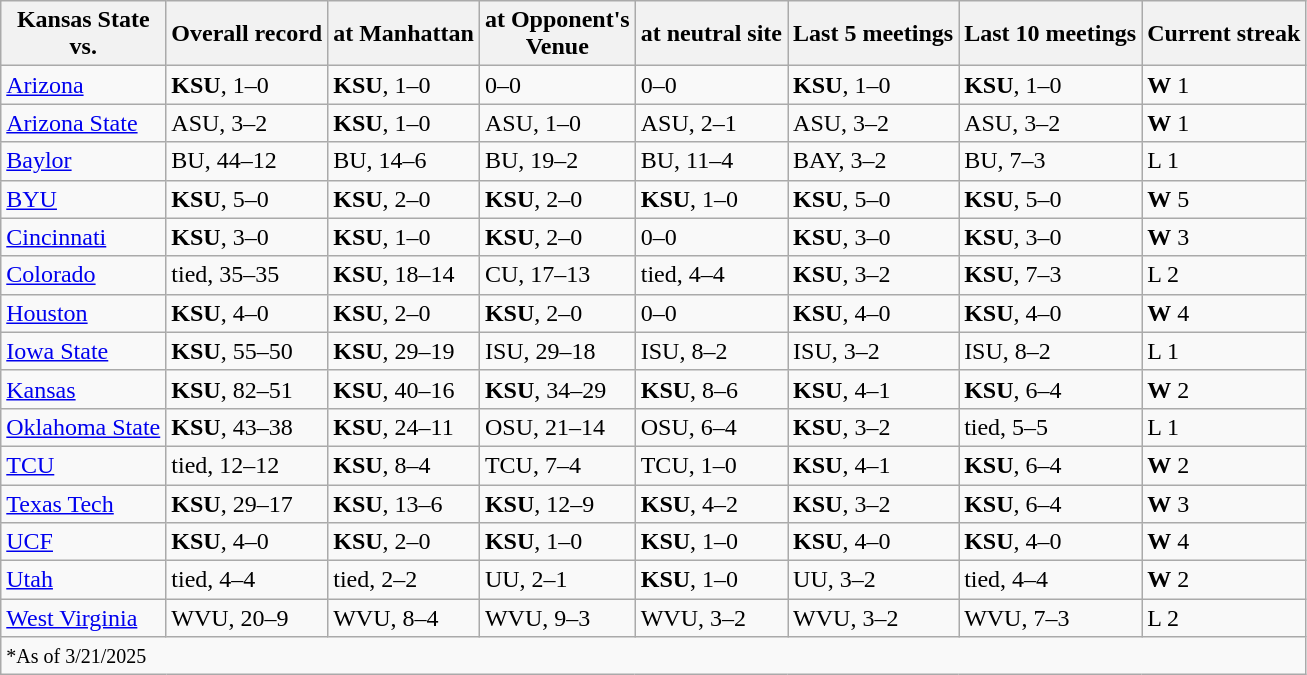<table class="wikitable">
<tr>
<th rowspan="1">Kansas State<br>vs.</th>
<th rowspan="1">Overall record</th>
<th rowspan="1">at Manhattan</th>
<th rowspan="1">at Opponent's<br> Venue</th>
<th rowspan="1">at neutral site</th>
<th rowspan="1">Last 5 meetings</th>
<th rowspan="1">Last 10 meetings</th>
<th rowspan="1">Current streak</th>
</tr>
<tr>
<td><a href='#'>Arizona</a></td>
<td><strong>KSU</strong>, 1–0</td>
<td><strong>KSU</strong>, 1–0</td>
<td>0–0</td>
<td>0–0</td>
<td><strong>KSU</strong>, 1–0</td>
<td><strong>KSU</strong>, 1–0</td>
<td><strong>W</strong> 1</td>
</tr>
<tr>
<td><a href='#'>Arizona State</a></td>
<td>ASU, 3–2</td>
<td><strong>KSU</strong>, 1–0</td>
<td>ASU, 1–0</td>
<td>ASU, 2–1</td>
<td>ASU, 3–2</td>
<td>ASU, 3–2</td>
<td><strong>W</strong> 1</td>
</tr>
<tr>
<td><a href='#'>Baylor</a></td>
<td>BU, 44–12</td>
<td>BU, 14–6</td>
<td>BU, 19–2</td>
<td>BU, 11–4</td>
<td>BAY, 3–2</td>
<td>BU, 7–3</td>
<td>L 1</td>
</tr>
<tr>
<td><a href='#'>BYU</a></td>
<td><strong>KSU</strong>, 5–0</td>
<td><strong>KSU</strong>, 2–0</td>
<td><strong>KSU</strong>, 2–0</td>
<td><strong>KSU</strong>, 1–0</td>
<td><strong>KSU</strong>, 5–0</td>
<td><strong>KSU</strong>, 5–0</td>
<td><strong>W</strong> 5</td>
</tr>
<tr>
<td><a href='#'>Cincinnati</a></td>
<td><strong>KSU</strong>, 3–0</td>
<td><strong>KSU</strong>, 1–0</td>
<td><strong>KSU</strong>, 2–0</td>
<td>0–0</td>
<td><strong>KSU</strong>, 3–0</td>
<td><strong>KSU</strong>, 3–0</td>
<td><strong>W</strong> 3</td>
</tr>
<tr>
<td><a href='#'>Colorado</a></td>
<td>tied, 35–35</td>
<td><strong>KSU</strong>, 18–14</td>
<td>CU, 17–13</td>
<td>tied, 4–4</td>
<td><strong>KSU</strong>, 3–2</td>
<td><strong>KSU</strong>, 7–3</td>
<td>L 2</td>
</tr>
<tr>
<td><a href='#'>Houston</a></td>
<td><strong>KSU</strong>, 4–0</td>
<td><strong>KSU</strong>, 2–0</td>
<td><strong>KSU</strong>, 2–0</td>
<td>0–0</td>
<td><strong>KSU</strong>, 4–0</td>
<td><strong>KSU</strong>, 4–0</td>
<td><strong>W</strong> 4</td>
</tr>
<tr>
<td><a href='#'>Iowa State</a></td>
<td><strong>KSU</strong>, 55–50</td>
<td><strong>KSU</strong>, 29–19</td>
<td>ISU, 29–18</td>
<td>ISU, 8–2</td>
<td>ISU, 3–2</td>
<td>ISU, 8–2</td>
<td>L 1</td>
</tr>
<tr>
<td><a href='#'>Kansas</a></td>
<td><strong>KSU</strong>, 82–51</td>
<td><strong>KSU</strong>, 40–16</td>
<td><strong>KSU</strong>, 34–29</td>
<td><strong>KSU</strong>, 8–6</td>
<td><strong>KSU</strong>, 4–1</td>
<td><strong>KSU</strong>, 6–4</td>
<td><strong>W</strong> 2</td>
</tr>
<tr>
<td><a href='#'>Oklahoma State</a></td>
<td><strong>KSU</strong>, 43–38</td>
<td><strong>KSU</strong>, 24–11</td>
<td>OSU, 21–14</td>
<td>OSU, 6–4</td>
<td><strong>KSU</strong>, 3–2</td>
<td>tied, 5–5</td>
<td>L 1</td>
</tr>
<tr>
<td><a href='#'>TCU</a></td>
<td>tied, 12–12</td>
<td><strong>KSU</strong>, 8–4</td>
<td>TCU, 7–4</td>
<td>TCU, 1–0</td>
<td><strong>KSU</strong>, 4–1</td>
<td><strong>KSU</strong>, 6–4</td>
<td><strong>W</strong> 2</td>
</tr>
<tr>
<td><a href='#'>Texas Tech</a></td>
<td><strong>KSU</strong>, 29–17</td>
<td><strong>KSU</strong>, 13–6</td>
<td><strong>KSU</strong>, 12–9</td>
<td><strong>KSU</strong>, 4–2</td>
<td><strong>KSU</strong>, 3–2</td>
<td><strong>KSU</strong>, 6–4</td>
<td><strong>W</strong> 3</td>
</tr>
<tr>
<td><a href='#'>UCF</a></td>
<td><strong>KSU</strong>, 4–0</td>
<td><strong>KSU</strong>, 2–0</td>
<td><strong>KSU</strong>, 1–0</td>
<td><strong>KSU</strong>, 1–0</td>
<td><strong>KSU</strong>, 4–0</td>
<td><strong>KSU</strong>, 4–0</td>
<td><strong>W</strong> 4</td>
</tr>
<tr>
<td><a href='#'>Utah</a></td>
<td>tied, 4–4</td>
<td>tied, 2–2</td>
<td>UU, 2–1</td>
<td><strong>KSU</strong>, 1–0</td>
<td>UU, 3–2</td>
<td>tied, 4–4</td>
<td><strong>W</strong> 2</td>
</tr>
<tr>
<td><a href='#'>West Virginia</a></td>
<td>WVU, 20–9</td>
<td>WVU, 8–4</td>
<td>WVU, 9–3</td>
<td>WVU, 3–2</td>
<td>WVU, 3–2</td>
<td>WVU, 7–3</td>
<td>L 2</td>
</tr>
<tr>
<td colspan="8"><small>*As of 3/21/2025</small></td>
</tr>
</table>
